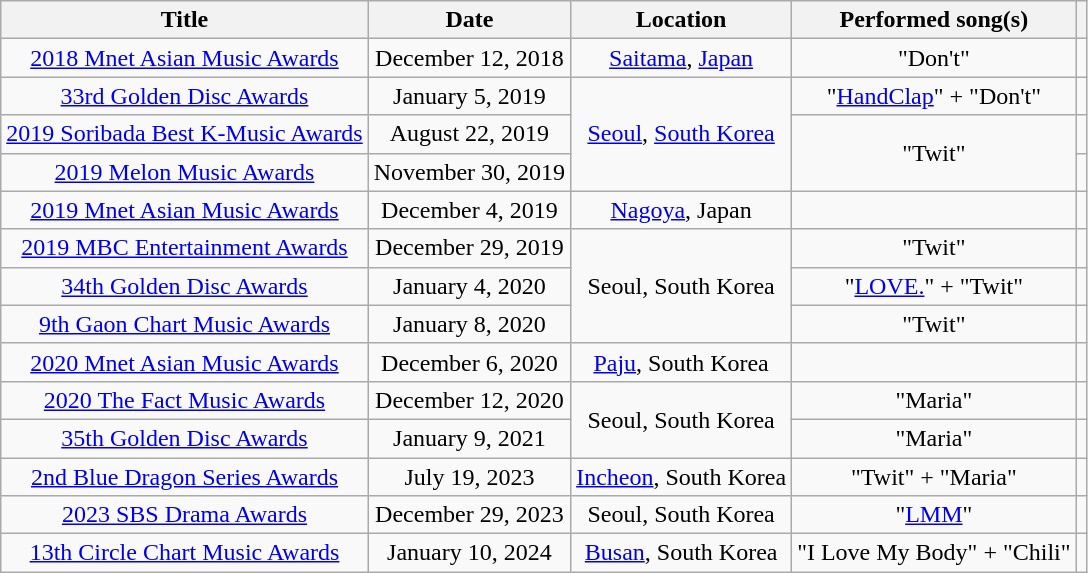<table class="wikitable" style="text-align:center">
<tr>
<th>Title</th>
<th>Date</th>
<th>Location</th>
<th>Performed song(s)</th>
<th></th>
</tr>
<tr>
<td><a href='#'>2018 Mnet Asian Music Awards</a></td>
<td>December 12, 2018</td>
<td><a href='#'>Saitama</a>, <a href='#'>Japan</a></td>
<td {{hlist>"Don't"</td>
<td></td>
</tr>
<tr>
<td><a href='#'>33rd Golden Disc Awards</a></td>
<td>January 5, 2019</td>
<td rowspan="3"><a href='#'>Seoul</a>, <a href='#'>South Korea</a></td>
<td {{hlist>"<a href='#'>HandClap</a>" + "Don't"</td>
<td></td>
</tr>
<tr>
<td><a href='#'>2019 Soribada Best K-Music Awards</a></td>
<td>August 22, 2019</td>
<td rowspan="2">"Twit"</td>
<td></td>
</tr>
<tr>
<td><a href='#'>2019 Melon Music Awards</a></td>
<td>November 30, 2019</td>
<td></td>
</tr>
<tr>
<td><a href='#'>2019 Mnet Asian Music Awards</a></td>
<td>December 4, 2019</td>
<td><a href='#'>Nagoya</a>, Japan</td>
<td></td>
<td></td>
</tr>
<tr>
<td><a href='#'>2019 MBC Entertainment Awards</a></td>
<td>December 29, 2019</td>
<td rowspan="3">Seoul, South Korea</td>
<td>"Twit"</td>
<td></td>
</tr>
<tr>
<td><a href='#'>34th Golden Disc Awards</a></td>
<td>January 4, 2020</td>
<td>"<a href='#'>LOVE.</a>" + "Twit"</td>
<td></td>
</tr>
<tr>
<td><a href='#'>9th Gaon Chart Music Awards</a></td>
<td>January 8, 2020</td>
<td>"Twit"</td>
<td></td>
</tr>
<tr>
<td><a href='#'>2020 Mnet Asian Music Awards</a></td>
<td>December 6, 2020</td>
<td><a href='#'>Paju</a>, South Korea</td>
<td></td>
<td></td>
</tr>
<tr>
<td><a href='#'>2020 The Fact Music Awards</a></td>
<td>December 12, 2020</td>
<td rowspan="2">Seoul, South Korea</td>
<td>"Maria" </td>
<td></td>
</tr>
<tr>
<td><a href='#'>35th Golden Disc Awards</a></td>
<td>January 9, 2021</td>
<td {{hlist>"Maria"</td>
<td></td>
</tr>
<tr>
<td><a href='#'>2nd Blue Dragon Series Awards</a></td>
<td>July 19, 2023</td>
<td><a href='#'>Incheon</a>, South Korea</td>
<td {{hlist>"Twit" + "Maria"</td>
<td></td>
</tr>
<tr>
<td><a href='#'>2023 SBS Drama Awards</a></td>
<td>December 29, 2023</td>
<td>Seoul, South Korea</td>
<td {{hlist>"<a href='#'>LMM</a>"</td>
<td></td>
</tr>
<tr>
<td><a href='#'>13th Circle Chart Music Awards</a></td>
<td>January 10, 2024</td>
<td><a href='#'>Busan</a>, South Korea</td>
<td {{hlist>"I Love My Body" + "Chili"</td>
<td></td>
</tr>
</table>
